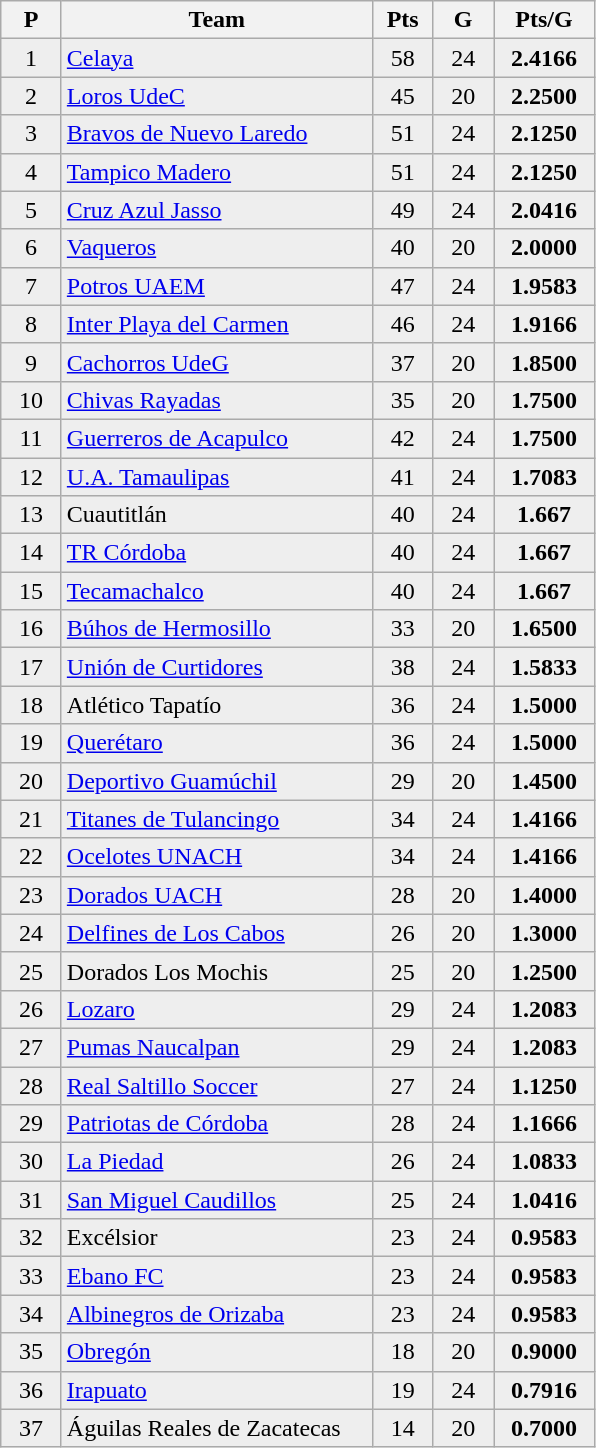<table class="wikitable" style="text-align: center;">
<tr>
<th width=33>P</th>
<th width=200>Team</th>
<th width=33>Pts</th>
<th width=33>G</th>
<th width=60>Pts/G</th>
</tr>
<tr bgcolor=#EEEEEE>
<td>1</td>
<td align=left><a href='#'>Celaya</a></td>
<td>58</td>
<td>24</td>
<td><strong>2.4166</strong></td>
</tr>
<tr bgcolor=#EEEEEE>
<td>2</td>
<td align=left><a href='#'>Loros UdeC</a></td>
<td>45</td>
<td>20</td>
<td><strong>2.2500</strong></td>
</tr>
<tr bgcolor=#EEEEEE>
<td>3</td>
<td align=left><a href='#'>Bravos de Nuevo Laredo</a></td>
<td>51</td>
<td>24</td>
<td><strong>2.1250</strong></td>
</tr>
<tr bgcolor=#EEEEEE>
<td>4</td>
<td align=left><a href='#'>Tampico Madero</a></td>
<td>51</td>
<td>24</td>
<td><strong>2.1250</strong></td>
</tr>
<tr bgcolor=#EEEEEE>
<td>5</td>
<td align=left><a href='#'>Cruz Azul Jasso</a></td>
<td>49</td>
<td>24</td>
<td><strong>2.0416</strong></td>
</tr>
<tr bgcolor=#EEEEEE>
<td>6</td>
<td align=left><a href='#'>Vaqueros</a></td>
<td>40</td>
<td>20</td>
<td><strong>2.0000</strong></td>
</tr>
<tr bgcolor=#EEEEEE>
<td>7</td>
<td align=left><a href='#'>Potros UAEM</a></td>
<td>47</td>
<td>24</td>
<td><strong>1.9583</strong></td>
</tr>
<tr bgcolor=#EEEEEE>
<td>8</td>
<td align=left><a href='#'>Inter Playa del Carmen</a></td>
<td>46</td>
<td>24</td>
<td><strong>1.9166</strong></td>
</tr>
<tr bgcolor=#EEEEEE>
<td>9</td>
<td align=left><a href='#'>Cachorros UdeG</a></td>
<td>37</td>
<td>20</td>
<td><strong>1.8500</strong></td>
</tr>
<tr bgcolor=#EEEEEE>
<td>10</td>
<td align=left><a href='#'>Chivas Rayadas</a></td>
<td>35</td>
<td>20</td>
<td><strong>1.7500</strong></td>
</tr>
<tr bgcolor=#EEEEEE>
<td>11</td>
<td align=left><a href='#'>Guerreros de Acapulco</a></td>
<td>42</td>
<td>24</td>
<td><strong>1.7500</strong></td>
</tr>
<tr bgcolor=#EEEEEE>
<td>12</td>
<td align=left><a href='#'>U.A. Tamaulipas</a></td>
<td>41</td>
<td>24</td>
<td><strong>1.7083</strong></td>
</tr>
<tr bgcolor=#EEEEEE>
<td>13</td>
<td align=left>Cuautitlán</td>
<td>40</td>
<td>24</td>
<td><strong>1.667</strong></td>
</tr>
<tr bgcolor=#EEEEEE>
<td>14</td>
<td align=left><a href='#'>TR Córdoba</a></td>
<td>40</td>
<td>24</td>
<td><strong>1.667</strong></td>
</tr>
<tr bgcolor=#EEEEEE>
<td>15</td>
<td align=left><a href='#'>Tecamachalco</a></td>
<td>40</td>
<td>24</td>
<td><strong>1.667</strong></td>
</tr>
<tr bgcolor=#EEEEEE>
<td>16</td>
<td align=left><a href='#'>Búhos de Hermosillo</a></td>
<td>33</td>
<td>20</td>
<td><strong>1.6500</strong></td>
</tr>
<tr bgcolor=#EEEEEE>
<td>17</td>
<td align=left><a href='#'>Unión de Curtidores</a></td>
<td>38</td>
<td>24</td>
<td><strong>1.5833</strong></td>
</tr>
<tr bgcolor=#EEEEEE>
<td>18</td>
<td align=left>Atlético Tapatío</td>
<td>36</td>
<td>24</td>
<td><strong>1.5000</strong></td>
</tr>
<tr bgcolor=#EEEEEE>
<td>19</td>
<td align=left><a href='#'>Querétaro</a></td>
<td>36</td>
<td>24</td>
<td><strong>1.5000</strong></td>
</tr>
<tr bgcolor=#EEEEEE>
<td>20</td>
<td align=left><a href='#'>Deportivo Guamúchil</a></td>
<td>29</td>
<td>20</td>
<td><strong>1.4500</strong></td>
</tr>
<tr bgcolor=#EEEEEE>
<td>21</td>
<td align=left><a href='#'>Titanes de Tulancingo</a></td>
<td>34</td>
<td>24</td>
<td><strong>1.4166</strong></td>
</tr>
<tr bgcolor=#EEEEEE>
<td>22</td>
<td align=left><a href='#'>Ocelotes UNACH</a></td>
<td>34</td>
<td>24</td>
<td><strong>1.4166</strong></td>
</tr>
<tr bgcolor=#EEEEEE>
<td>23</td>
<td align=left><a href='#'>Dorados UACH</a></td>
<td>28</td>
<td>20</td>
<td><strong>1.4000</strong></td>
</tr>
<tr bgcolor=#EEEEEE>
<td>24</td>
<td align=left><a href='#'>Delfines de Los Cabos</a></td>
<td>26</td>
<td>20</td>
<td><strong>1.3000</strong></td>
</tr>
<tr bgcolor=#EEEEEE>
<td>25</td>
<td align=left>Dorados Los Mochis</td>
<td>25</td>
<td>20</td>
<td><strong>1.2500</strong></td>
</tr>
<tr bgcolor=#EEEEEE>
<td>26</td>
<td align=left><a href='#'>Lozaro</a></td>
<td>29</td>
<td>24</td>
<td><strong>1.2083</strong></td>
</tr>
<tr bgcolor=#EEEEEE>
<td>27</td>
<td align=left><a href='#'>Pumas Naucalpan</a></td>
<td>29</td>
<td>24</td>
<td><strong>1.2083</strong></td>
</tr>
<tr bgcolor=#EEEEEE>
<td>28</td>
<td align=left><a href='#'>Real Saltillo Soccer</a></td>
<td>27</td>
<td>24</td>
<td><strong>1.1250</strong></td>
</tr>
<tr bgcolor=#EEEEEE>
<td>29</td>
<td align=left><a href='#'>Patriotas de Córdoba</a></td>
<td>28</td>
<td>24</td>
<td><strong>1.1666</strong></td>
</tr>
<tr bgcolor=#EEEEEE>
<td>30</td>
<td align=left><a href='#'>La Piedad</a></td>
<td>26</td>
<td>24</td>
<td><strong>1.0833</strong></td>
</tr>
<tr bgcolor=#EEEEEE>
<td>31</td>
<td align=left><a href='#'>San Miguel Caudillos</a></td>
<td>25</td>
<td>24</td>
<td><strong>1.0416</strong></td>
</tr>
<tr bgcolor=#EEEEEE>
<td>32</td>
<td align=left>Excélsior</td>
<td>23</td>
<td>24</td>
<td><strong>0.9583</strong></td>
</tr>
<tr bgcolor=#EEEEEE>
<td>33</td>
<td align=left><a href='#'>Ebano FC</a></td>
<td>23</td>
<td>24</td>
<td><strong>0.9583</strong></td>
</tr>
<tr bgcolor=#EEEEEE>
<td>34</td>
<td align=left><a href='#'>Albinegros de Orizaba</a></td>
<td>23</td>
<td>24</td>
<td><strong>0.9583</strong></td>
</tr>
<tr bgcolor=#EEEEEE>
<td>35</td>
<td align=left><a href='#'>Obregón</a></td>
<td>18</td>
<td>20</td>
<td><strong>0.9000</strong></td>
</tr>
<tr bgcolor=#EEEEEE>
<td>36</td>
<td align=left><a href='#'>Irapuato</a></td>
<td>19</td>
<td>24</td>
<td><strong>0.7916</strong></td>
</tr>
<tr bgcolor=#EEEEEE>
<td>37</td>
<td align=left>Águilas Reales de Zacatecas</td>
<td>14</td>
<td>20</td>
<td><strong>0.7000</strong></td>
</tr>
</table>
